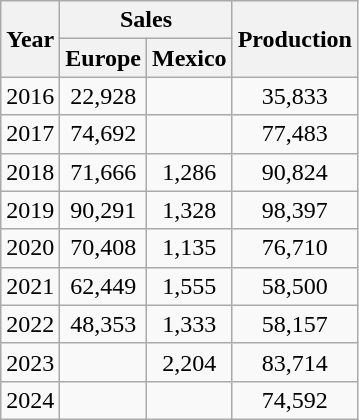<table class="wikitable" style="text-align:center">
<tr>
<th rowspan="2">Year</th>
<th colspan="2">Sales</th>
<th rowspan="2">Production</th>
</tr>
<tr>
<th>Europe</th>
<th>Mexico</th>
</tr>
<tr>
<td>2016</td>
<td>22,928</td>
<td></td>
<td>35,833</td>
</tr>
<tr>
<td>2017</td>
<td>74,692</td>
<td></td>
<td>77,483</td>
</tr>
<tr>
<td>2018</td>
<td>71,666</td>
<td>1,286</td>
<td>90,824</td>
</tr>
<tr>
<td>2019</td>
<td>90,291</td>
<td>1,328</td>
<td>98,397</td>
</tr>
<tr>
<td>2020</td>
<td>70,408</td>
<td>1,135</td>
<td>76,710</td>
</tr>
<tr>
<td>2021</td>
<td>62,449</td>
<td>1,555</td>
<td>58,500</td>
</tr>
<tr>
<td>2022</td>
<td>48,353</td>
<td>1,333</td>
<td>58,157</td>
</tr>
<tr>
<td>2023</td>
<td></td>
<td>2,204</td>
<td>83,714</td>
</tr>
<tr>
<td>2024</td>
<td></td>
<td></td>
<td>74,592</td>
</tr>
</table>
